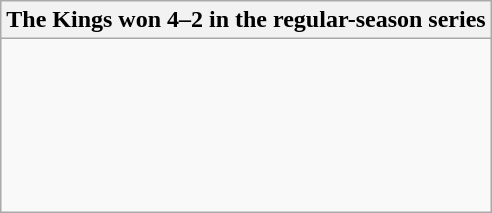<table class="wikitable collapsible collapsed">
<tr>
<th>The Kings won 4–2 in the regular-season series</th>
</tr>
<tr>
<td><br><br><br><br><br><br></td>
</tr>
</table>
